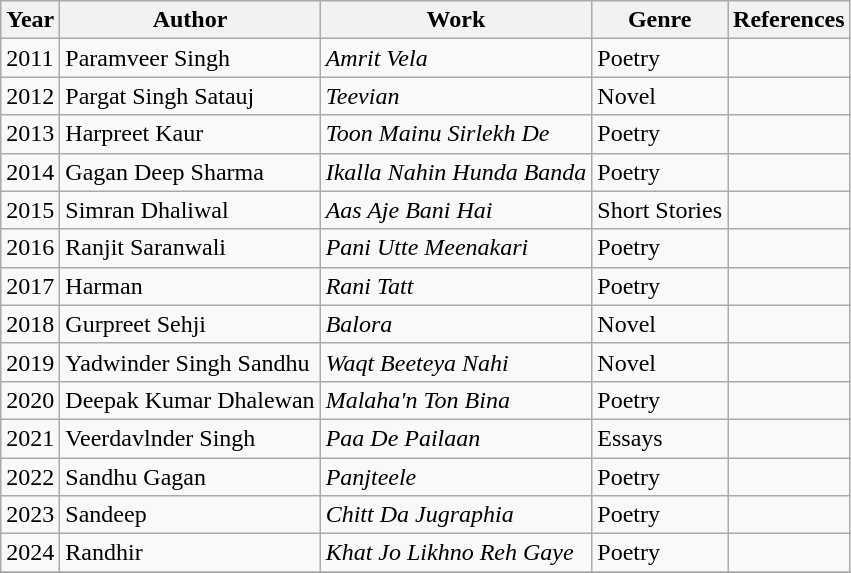<table class="wikitable">
<tr>
<th>Year</th>
<th>Author</th>
<th>Work</th>
<th>Genre</th>
<th class="unsortable">References</th>
</tr>
<tr>
<td>2011</td>
<td>Paramveer Singh</td>
<td><em>Amrit Vela</em></td>
<td>Poetry</td>
<td></td>
</tr>
<tr>
<td>2012</td>
<td>Pargat Singh Satauj</td>
<td><em>Teevian</em></td>
<td>Novel</td>
<td></td>
</tr>
<tr>
<td>2013</td>
<td>Harpreet Kaur</td>
<td><em>Toon Mainu Sirlekh De</em></td>
<td>Poetry</td>
<td></td>
</tr>
<tr>
<td>2014</td>
<td>Gagan Deep Sharma</td>
<td><em>Ikalla Nahin Hunda Banda</em></td>
<td>Poetry</td>
<td></td>
</tr>
<tr>
<td>2015</td>
<td>Simran Dhaliwal</td>
<td><em>Aas Aje Bani Hai</em></td>
<td>Short Stories</td>
<td></td>
</tr>
<tr>
<td>2016</td>
<td>Ranjit Saranwali</td>
<td><em>Pani Utte Meenakari</em></td>
<td>Poetry</td>
<td></td>
</tr>
<tr>
<td>2017</td>
<td>Harman</td>
<td><em>Rani Tatt</em></td>
<td>Poetry</td>
<td></td>
</tr>
<tr>
<td>2018</td>
<td>Gurpreet Sehji</td>
<td><em>Balora</em></td>
<td>Novel</td>
<td></td>
</tr>
<tr>
<td>2019</td>
<td>Yadwinder Singh Sandhu</td>
<td><em>Waqt Beeteya Nahi</em></td>
<td>Novel</td>
<td></td>
</tr>
<tr>
<td>2020</td>
<td>Deepak Kumar Dhalewan</td>
<td><em>Malaha'n Ton Bina</em></td>
<td>Poetry</td>
<td></td>
</tr>
<tr>
<td>2021</td>
<td>Veerdavlnder Singh</td>
<td><em>Paa De Pailaan</em></td>
<td>Essays</td>
<td></td>
</tr>
<tr>
<td>2022</td>
<td>Sandhu Gagan</td>
<td><em>Panjteele</em></td>
<td>Poetry</td>
<td></td>
</tr>
<tr>
<td>2023</td>
<td>Sandeep</td>
<td><em>Chitt Da Jugraphia</em></td>
<td>Poetry</td>
<td></td>
</tr>
<tr>
<td>2024</td>
<td>Randhir</td>
<td><em>Khat Jo Likhno Reh Gaye</em></td>
<td>Poetry</td>
<td></td>
</tr>
<tr>
</tr>
</table>
